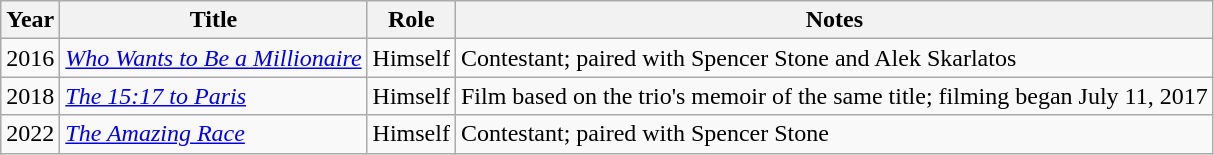<table class="wikitable sortable">
<tr>
<th>Year</th>
<th>Title</th>
<th>Role</th>
<th class="unsortable">Notes</th>
</tr>
<tr>
<td>2016</td>
<td><em><a href='#'>Who Wants to Be a Millionaire</a></em></td>
<td>Himself</td>
<td>Contestant; paired with Spencer Stone and Alek Skarlatos</td>
</tr>
<tr>
<td>2018</td>
<td><em><a href='#'>The 15:17 to Paris</a></em></td>
<td>Himself</td>
<td>Film based on the trio's memoir of the same title; filming began July 11, 2017</td>
</tr>
<tr>
<td>2022</td>
<td><em><a href='#'>The Amazing Race</a></em></td>
<td>Himself</td>
<td>Contestant; paired with Spencer Stone</td>
</tr>
</table>
